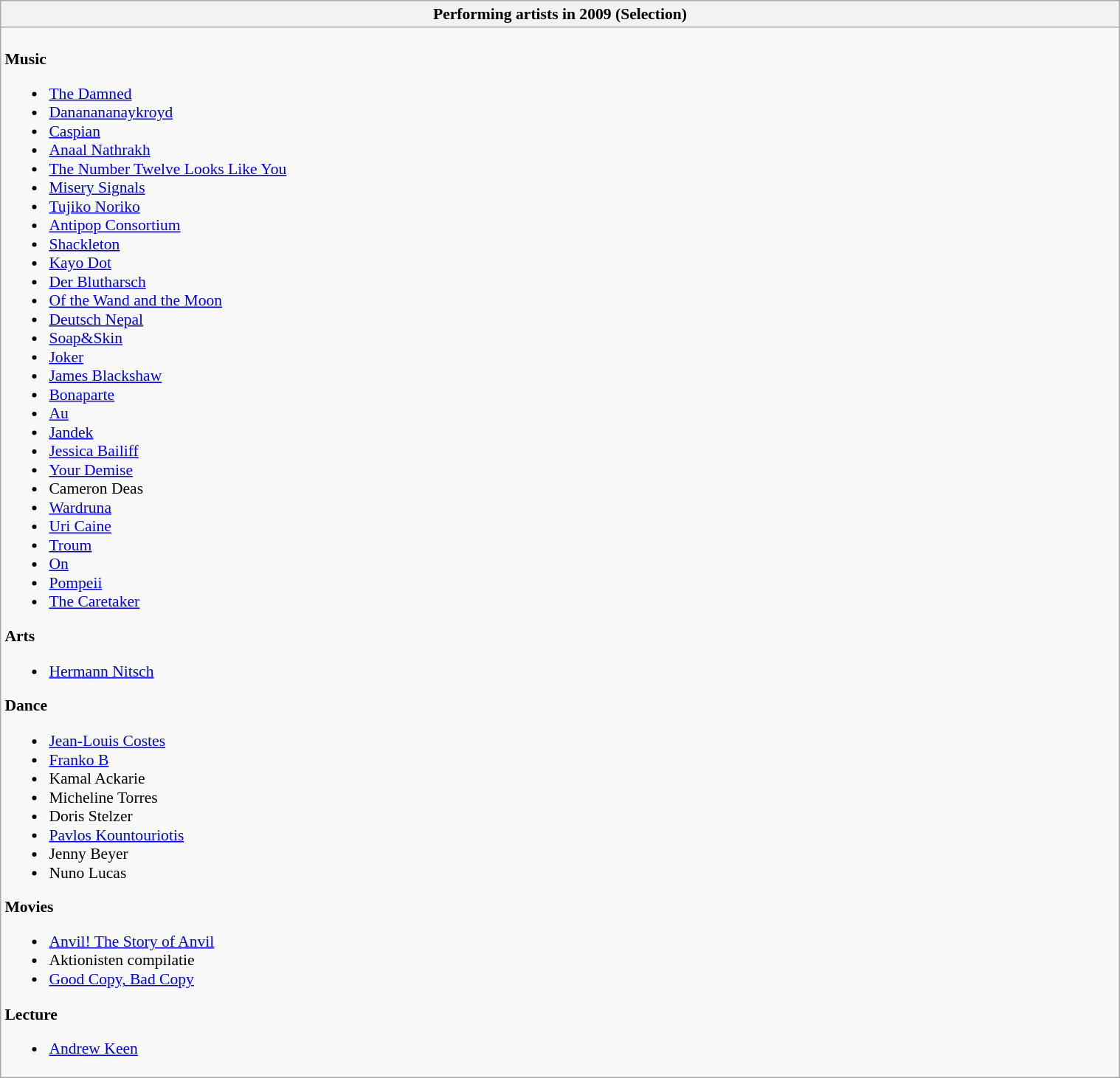<table class="wikitable collapsible collapsed" style="clear:none; font-size:90%; margin:0 auto; padding:0 auto;width:80%">
<tr>
<th style="text-align:center;">Performing artists in 2009 (Selection)</th>
</tr>
<tr>
<td><br><strong>Music</strong><ul><li><a href='#'>The Damned</a></li><li><a href='#'>Dananananaykroyd</a></li><li><a href='#'>Caspian</a></li><li><a href='#'>Anaal Nathrakh</a></li><li><a href='#'>The Number Twelve Looks Like You</a></li><li><a href='#'>Misery Signals</a></li><li><a href='#'>Tujiko Noriko</a></li><li><a href='#'>Antipop Consortium</a></li><li><a href='#'>Shackleton</a></li><li><a href='#'>Kayo Dot</a></li><li><a href='#'>Der Blutharsch</a></li><li><a href='#'>Of the Wand and the Moon</a></li><li><a href='#'>Deutsch Nepal</a></li><li><a href='#'>Soap&Skin</a></li><li><a href='#'>Joker</a></li><li><a href='#'>James Blackshaw</a></li><li><a href='#'>Bonaparte</a></li><li><a href='#'>Au</a></li><li><a href='#'>Jandek</a></li><li><a href='#'>Jessica Bailiff</a></li><li><a href='#'>Your Demise</a></li><li>Cameron Deas</li><li><a href='#'>Wardruna</a></li><li><a href='#'>Uri Caine</a></li><li><a href='#'>Troum</a></li><li><a href='#'>On</a></li><li><a href='#'>Pompeii</a></li><li><a href='#'>The Caretaker</a></li></ul><strong>Arts</strong><ul><li><a href='#'>Hermann Nitsch</a></li></ul><strong>Dance</strong><ul><li><a href='#'>Jean-Louis Costes</a></li><li><a href='#'>Franko B</a></li><li>Kamal Ackarie</li><li>Micheline Torres</li><li>Doris Stelzer</li><li><a href='#'>Pavlos Kountouriotis</a></li><li>Jenny Beyer</li><li>Nuno Lucas</li></ul><strong>Movies</strong><ul><li><a href='#'>Anvil! The Story of Anvil</a></li><li>Aktionisten compilatie</li><li><a href='#'>Good Copy, Bad Copy</a></li></ul><strong>Lecture</strong><ul><li><a href='#'>Andrew Keen</a></li></ul></td>
</tr>
</table>
